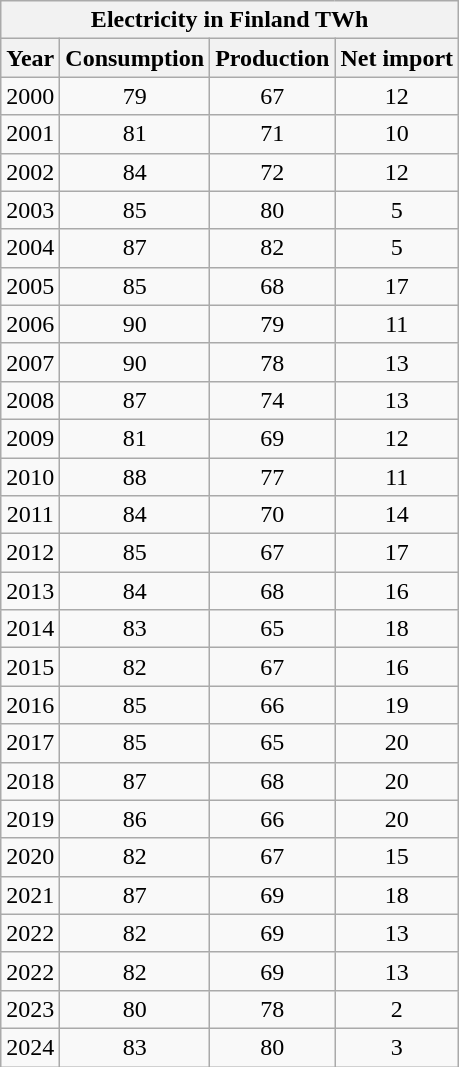<table class="wikitable" style="text-align:center;">
<tr>
<th colspan=4>Electricity in Finland TWh </th>
</tr>
<tr>
<th>Year</th>
<th>Consumption</th>
<th>Production</th>
<th>Net import</th>
</tr>
<tr>
<td>2000</td>
<td>79</td>
<td>67</td>
<td>12</td>
</tr>
<tr>
<td>2001</td>
<td>81</td>
<td>71</td>
<td>10</td>
</tr>
<tr>
<td>2002</td>
<td>84</td>
<td>72</td>
<td>12</td>
</tr>
<tr>
<td>2003</td>
<td>85</td>
<td>80</td>
<td>5</td>
</tr>
<tr>
<td>2004</td>
<td>87</td>
<td>82</td>
<td>5</td>
</tr>
<tr>
<td>2005</td>
<td>85</td>
<td>68</td>
<td>17</td>
</tr>
<tr>
<td>2006</td>
<td>90</td>
<td>79</td>
<td>11</td>
</tr>
<tr>
<td>2007</td>
<td>90</td>
<td>78</td>
<td>13</td>
</tr>
<tr>
<td>2008</td>
<td>87</td>
<td>74</td>
<td>13</td>
</tr>
<tr>
<td>2009</td>
<td>81</td>
<td>69</td>
<td>12</td>
</tr>
<tr>
<td>2010</td>
<td>88</td>
<td>77</td>
<td>11</td>
</tr>
<tr>
<td>2011</td>
<td>84</td>
<td>70</td>
<td>14</td>
</tr>
<tr>
<td>2012</td>
<td>85</td>
<td>67</td>
<td>17</td>
</tr>
<tr>
<td>2013</td>
<td>84</td>
<td>68</td>
<td>16</td>
</tr>
<tr>
<td>2014</td>
<td>83</td>
<td>65</td>
<td>18</td>
</tr>
<tr>
<td>2015</td>
<td>82</td>
<td>67</td>
<td>16</td>
</tr>
<tr>
<td>2016</td>
<td>85</td>
<td>66</td>
<td>19</td>
</tr>
<tr>
<td>2017</td>
<td>85</td>
<td>65</td>
<td>20</td>
</tr>
<tr>
<td>2018</td>
<td>87</td>
<td>68</td>
<td>20</td>
</tr>
<tr>
<td>2019</td>
<td>86</td>
<td>66</td>
<td>20</td>
</tr>
<tr>
<td>2020</td>
<td>82</td>
<td>67</td>
<td>15</td>
</tr>
<tr>
<td>2021</td>
<td>87</td>
<td>69</td>
<td>18</td>
</tr>
<tr>
<td>2022</td>
<td>82</td>
<td>69</td>
<td>13</td>
</tr>
<tr>
<td>2022</td>
<td>82</td>
<td>69</td>
<td>13</td>
</tr>
<tr>
<td>2023</td>
<td>80</td>
<td>78</td>
<td>2</td>
</tr>
<tr>
<td>2024</td>
<td>83</td>
<td>80</td>
<td>3</td>
</tr>
</table>
